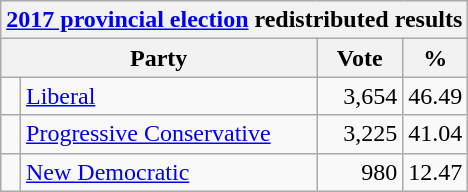<table class="wikitable">
<tr>
<th colspan="4"><a href='#'>2017 provincial election</a> redistributed results</th>
</tr>
<tr>
<th bgcolor="#DDDDFF" width="130px" colspan="2">Party</th>
<th bgcolor="#DDDDFF" width="50px">Vote</th>
<th bgcolor="#DDDDFF" width="30px">%</th>
</tr>
<tr>
<td> </td>
<td><a href='#'>Liberal</a></td>
<td align=right>3,654</td>
<td align=right>46.49</td>
</tr>
<tr>
<td> </td>
<td><a href='#'>Progressive Conservative</a></td>
<td align=right>3,225</td>
<td align=right>41.04</td>
</tr>
<tr>
<td> </td>
<td><a href='#'>New Democratic</a></td>
<td align=right>980</td>
<td align=right>12.47</td>
</tr>
</table>
